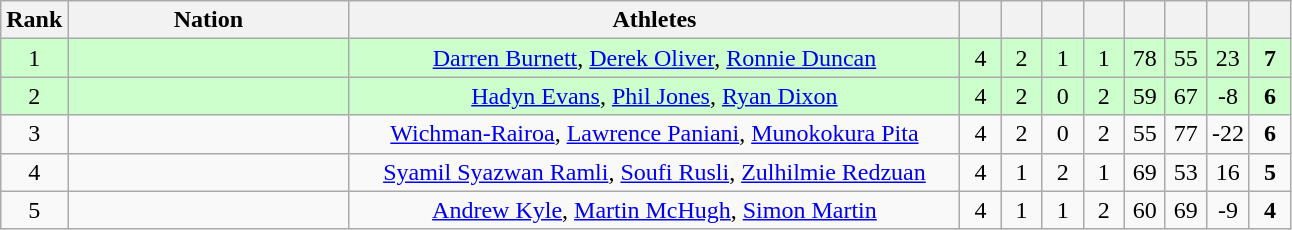<table class=wikitable style="text-align:center">
<tr>
<th width=20>Rank</th>
<th width=180>Nation</th>
<th width=400>Athletes</th>
<th width=20></th>
<th width=20></th>
<th width=20></th>
<th width=20></th>
<th width=20></th>
<th width=20></th>
<th width=20></th>
<th width=20></th>
</tr>
<tr bgcolor="#ccffcc">
<td>1</td>
<td align=left></td>
<td><a href='#'>Darren Burnett</a>, <a href='#'>Derek Oliver</a>, <a href='#'>Ronnie Duncan</a></td>
<td>4</td>
<td>2</td>
<td>1</td>
<td>1</td>
<td>78</td>
<td>55</td>
<td>23</td>
<td><strong>7</strong></td>
</tr>
<tr bgcolor="#ccffcc">
<td>2</td>
<td align=left></td>
<td><a href='#'>Hadyn Evans</a>, <a href='#'>Phil Jones</a>, <a href='#'>Ryan Dixon</a></td>
<td>4</td>
<td>2</td>
<td>0</td>
<td>2</td>
<td>59</td>
<td>67</td>
<td>-8</td>
<td><strong>6</strong></td>
</tr>
<tr>
<td>3</td>
<td align=left></td>
<td><a href='#'>Wichman-Rairoa</a>, <a href='#'>Lawrence Paniani</a>, <a href='#'>Munokokura Pita</a></td>
<td>4</td>
<td>2</td>
<td>0</td>
<td>2</td>
<td>55</td>
<td>77</td>
<td>-22</td>
<td><strong>6</strong></td>
</tr>
<tr>
<td>4</td>
<td align=left></td>
<td><a href='#'>Syamil Syazwan Ramli</a>, <a href='#'>Soufi Rusli</a>, <a href='#'>Zulhilmie Redzuan</a></td>
<td>4</td>
<td>1</td>
<td>2</td>
<td>1</td>
<td>69</td>
<td>53</td>
<td>16</td>
<td><strong>5</strong></td>
</tr>
<tr>
<td>5</td>
<td align=left></td>
<td><a href='#'>Andrew Kyle</a>, <a href='#'>Martin McHugh</a>, <a href='#'>Simon Martin</a></td>
<td>4</td>
<td>1</td>
<td>1</td>
<td>2</td>
<td>60</td>
<td>69</td>
<td>-9</td>
<td><strong>4</strong></td>
</tr>
</table>
